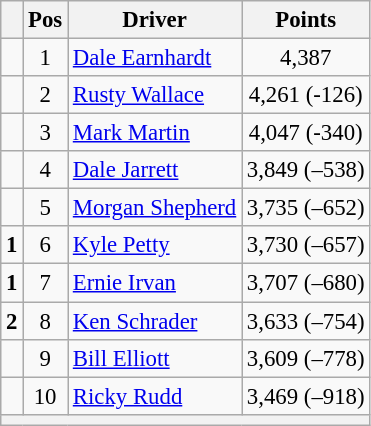<table class="wikitable" style="font-size: 95%;">
<tr>
<th></th>
<th>Pos</th>
<th>Driver</th>
<th>Points</th>
</tr>
<tr>
<td align="left"></td>
<td style="text-align:center;">1</td>
<td><a href='#'>Dale Earnhardt</a></td>
<td style="text-align:center;">4,387</td>
</tr>
<tr>
<td align="left"></td>
<td style="text-align:center;">2</td>
<td><a href='#'>Rusty Wallace</a></td>
<td style="text-align:center;">4,261 (-126)</td>
</tr>
<tr>
<td align="left"></td>
<td style="text-align:center;">3</td>
<td><a href='#'>Mark Martin</a></td>
<td style="text-align:center;">4,047 (-340)</td>
</tr>
<tr>
<td align="left"></td>
<td style="text-align:center;">4</td>
<td><a href='#'>Dale Jarrett</a></td>
<td style="text-align:center;">3,849 (–538)</td>
</tr>
<tr>
<td align="left"></td>
<td style="text-align:center;">5</td>
<td><a href='#'>Morgan Shepherd</a></td>
<td style="text-align:center;">3,735 (–652)</td>
</tr>
<tr>
<td align="left"> <strong>1</strong></td>
<td style="text-align:center;">6</td>
<td><a href='#'>Kyle Petty</a></td>
<td style="text-align:center;">3,730 (–657)</td>
</tr>
<tr>
<td align="left"> <strong>1</strong></td>
<td style="text-align:center;">7</td>
<td><a href='#'>Ernie Irvan</a></td>
<td style="text-align:center;">3,707 (–680)</td>
</tr>
<tr>
<td align="left"> <strong>2</strong></td>
<td style="text-align:center;">8</td>
<td><a href='#'>Ken Schrader</a></td>
<td style="text-align:center;">3,633 (–754)</td>
</tr>
<tr>
<td align="left"></td>
<td style="text-align:center;">9</td>
<td><a href='#'>Bill Elliott</a></td>
<td style="text-align:center;">3,609 (–778)</td>
</tr>
<tr>
<td align="left"></td>
<td style="text-align:center;">10</td>
<td><a href='#'>Ricky Rudd</a></td>
<td style="text-align:center;">3,469 (–918)</td>
</tr>
<tr class="sortbottom">
<th colspan="9"></th>
</tr>
</table>
